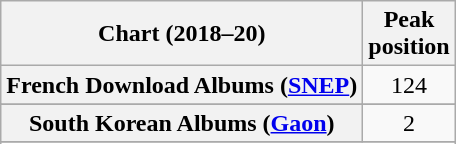<table class="wikitable sortable plainrowheaders" style="text-align:center">
<tr>
<th scope="col">Chart (2018–20)</th>
<th scope="col">Peak<br>position</th>
</tr>
<tr>
<th scope="row">French Download Albums (<a href='#'>SNEP</a>)</th>
<td>124</td>
</tr>
<tr>
</tr>
<tr>
</tr>
<tr>
<th scope="row">South Korean Albums (<a href='#'>Gaon</a>)</th>
<td>2</td>
</tr>
<tr>
</tr>
<tr>
</tr>
</table>
